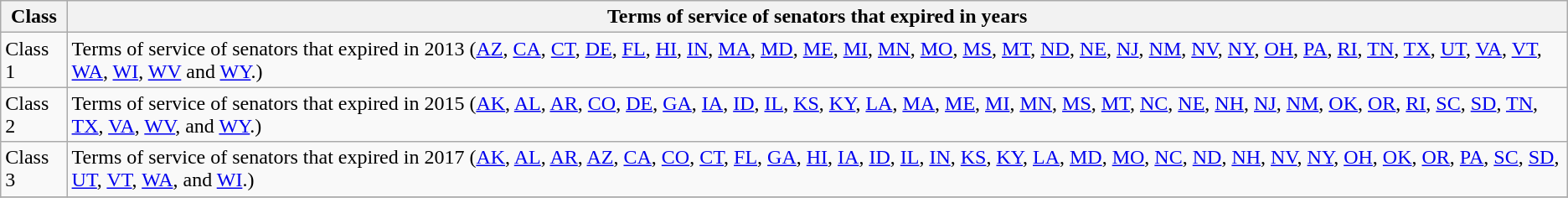<table class="wikitable sortable">
<tr valign=bottom>
<th>Class</th>
<th>Terms of service of senators that expired in years</th>
</tr>
<tr>
<td>Class 1</td>
<td>Terms of service of senators that expired in 2013 (<a href='#'>AZ</a>, <a href='#'>CA</a>, <a href='#'>CT</a>, <a href='#'>DE</a>, <a href='#'>FL</a>, <a href='#'>HI</a>, <a href='#'>IN</a>, <a href='#'>MA</a>, <a href='#'>MD</a>, <a href='#'>ME</a>, <a href='#'>MI</a>, <a href='#'>MN</a>, <a href='#'>MO</a>, <a href='#'>MS</a>, <a href='#'>MT</a>, <a href='#'>ND</a>, <a href='#'>NE</a>, <a href='#'>NJ</a>, <a href='#'>NM</a>, <a href='#'>NV</a>, <a href='#'>NY</a>, <a href='#'>OH</a>, <a href='#'>PA</a>, <a href='#'>RI</a>, <a href='#'>TN</a>, <a href='#'>TX</a>, <a href='#'>UT</a>, <a href='#'>VA</a>, <a href='#'>VT</a>, <a href='#'>WA</a>, <a href='#'>WI</a>, <a href='#'>WV</a> and <a href='#'>WY</a>.)</td>
</tr>
<tr>
<td>Class 2</td>
<td>Terms of service of senators that expired in 2015 (<a href='#'>AK</a>, <a href='#'>AL</a>, <a href='#'>AR</a>, <a href='#'>CO</a>, <a href='#'>DE</a>, <a href='#'>GA</a>,  <a href='#'>IA</a>, <a href='#'>ID</a>, <a href='#'>IL</a>, <a href='#'>KS</a>, <a href='#'>KY</a>, <a href='#'>LA</a>, <a href='#'>MA</a>, <a href='#'>ME</a>, <a href='#'>MI</a>, <a href='#'>MN</a>, <a href='#'>MS</a>, <a href='#'>MT</a>, <a href='#'>NC</a>, <a href='#'>NE</a>, <a href='#'>NH</a>, <a href='#'>NJ</a>, <a href='#'>NM</a>, <a href='#'>OK</a>, <a href='#'>OR</a>, <a href='#'>RI</a>, <a href='#'>SC</a>, <a href='#'>SD</a>, <a href='#'>TN</a>, <a href='#'>TX</a>, <a href='#'>VA</a>, <a href='#'>WV</a>, and <a href='#'>WY</a>.)</td>
</tr>
<tr>
<td>Class 3</td>
<td>Terms of service of senators that expired in 2017 (<a href='#'>AK</a>, <a href='#'>AL</a>, <a href='#'>AR</a>, <a href='#'>AZ</a>, <a href='#'>CA</a>, <a href='#'>CO</a>, <a href='#'>CT</a>, <a href='#'>FL</a>, <a href='#'>GA</a>, <a href='#'>HI</a>, <a href='#'>IA</a>, <a href='#'>ID</a>, <a href='#'>IL</a>, <a href='#'>IN</a>, <a href='#'>KS</a>, <a href='#'>KY</a>, <a href='#'>LA</a>, <a href='#'>MD</a>, <a href='#'>MO</a>, <a href='#'>NC</a>, <a href='#'>ND</a>, <a href='#'>NH</a>, <a href='#'>NV</a>, <a href='#'>NY</a>, <a href='#'>OH</a>, <a href='#'>OK</a>, <a href='#'>OR</a>, <a href='#'>PA</a>, <a href='#'>SC</a>, <a href='#'>SD</a>, <a href='#'>UT</a>, <a href='#'>VT</a>, <a href='#'>WA</a>, and <a href='#'>WI</a>.)</td>
</tr>
<tr>
</tr>
</table>
